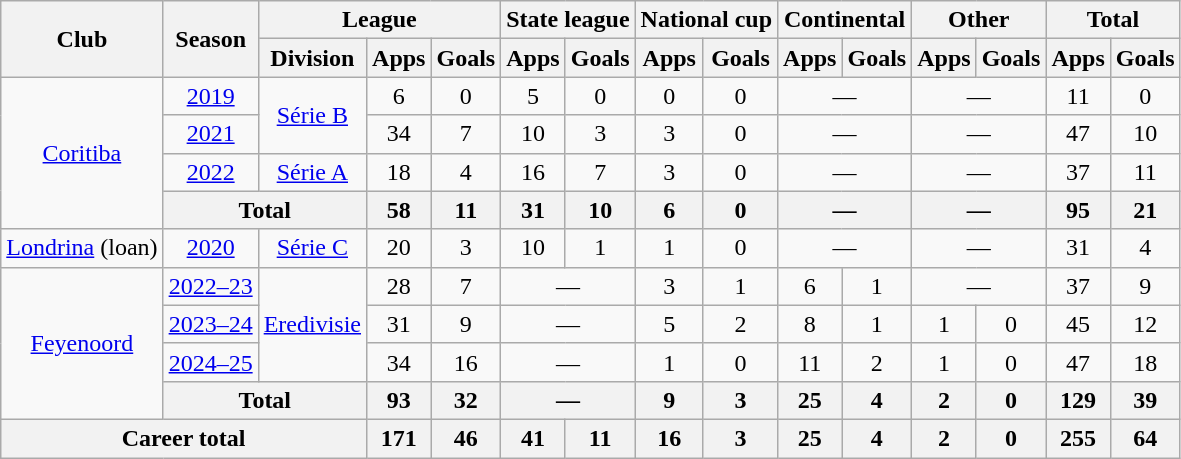<table class="wikitable" style="text-align:center">
<tr>
<th rowspan="2">Club</th>
<th rowspan="2">Season</th>
<th colspan="3">League</th>
<th colspan="2">State league</th>
<th colspan="2">National cup</th>
<th colspan="2">Continental</th>
<th colspan="2">Other</th>
<th colspan="2">Total</th>
</tr>
<tr>
<th>Division</th>
<th>Apps</th>
<th>Goals</th>
<th>Apps</th>
<th>Goals</th>
<th>Apps</th>
<th>Goals</th>
<th>Apps</th>
<th>Goals</th>
<th>Apps</th>
<th>Goals</th>
<th>Apps</th>
<th>Goals</th>
</tr>
<tr>
<td rowspan="4"><a href='#'>Coritiba</a></td>
<td><a href='#'>2019</a></td>
<td rowspan="2"><a href='#'>Série B</a></td>
<td>6</td>
<td>0</td>
<td>5</td>
<td>0</td>
<td>0</td>
<td>0</td>
<td colspan="2">—</td>
<td colspan="2">—</td>
<td>11</td>
<td>0</td>
</tr>
<tr>
<td><a href='#'>2021</a></td>
<td>34</td>
<td>7</td>
<td>10</td>
<td>3</td>
<td>3</td>
<td>0</td>
<td colspan="2">—</td>
<td colspan="2">—</td>
<td>47</td>
<td>10</td>
</tr>
<tr>
<td><a href='#'>2022</a></td>
<td><a href='#'>Série A</a></td>
<td>18</td>
<td>4</td>
<td>16</td>
<td>7</td>
<td>3</td>
<td>0</td>
<td colspan="2">—</td>
<td colspan="2">—</td>
<td>37</td>
<td>11</td>
</tr>
<tr>
<th colspan="2">Total</th>
<th>58</th>
<th>11</th>
<th>31</th>
<th>10</th>
<th>6</th>
<th>0</th>
<th colspan="2">—</th>
<th colspan="2">—</th>
<th>95</th>
<th>21</th>
</tr>
<tr>
<td><a href='#'>Londrina</a> (loan)</td>
<td><a href='#'>2020</a></td>
<td><a href='#'>Série C</a></td>
<td>20</td>
<td>3</td>
<td>10</td>
<td>1</td>
<td>1</td>
<td>0</td>
<td colspan="2">—</td>
<td colspan="2">—</td>
<td>31</td>
<td>4</td>
</tr>
<tr>
<td rowspan="4"><a href='#'>Feyenoord</a></td>
<td><a href='#'>2022–23</a></td>
<td rowspan="3"><a href='#'>Eredivisie</a></td>
<td>28</td>
<td>7</td>
<td colspan="2">—</td>
<td>3</td>
<td>1</td>
<td>6</td>
<td>1</td>
<td colspan="2">—</td>
<td>37</td>
<td>9</td>
</tr>
<tr>
<td><a href='#'>2023–24</a></td>
<td>31</td>
<td>9</td>
<td colspan="2">—</td>
<td>5</td>
<td>2</td>
<td>8</td>
<td>1</td>
<td>1</td>
<td>0</td>
<td>45</td>
<td>12</td>
</tr>
<tr>
<td><a href='#'>2024–25</a></td>
<td>34</td>
<td>16</td>
<td colspan="2">—</td>
<td>1</td>
<td>0</td>
<td>11</td>
<td>2</td>
<td>1</td>
<td>0</td>
<td>47</td>
<td>18</td>
</tr>
<tr>
<th colspan="2">Total</th>
<th>93</th>
<th>32</th>
<th colspan="2">—</th>
<th>9</th>
<th>3</th>
<th>25</th>
<th>4</th>
<th>2</th>
<th>0</th>
<th>129</th>
<th>39</th>
</tr>
<tr>
<th colspan="3">Career total</th>
<th>171</th>
<th>46</th>
<th>41</th>
<th>11</th>
<th>16</th>
<th>3</th>
<th>25</th>
<th>4</th>
<th>2</th>
<th>0</th>
<th>255</th>
<th>64</th>
</tr>
</table>
